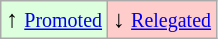<table class="wikitable" align="center">
<tr>
<td style="background:#ddffdd">↑ <small><a href='#'>Promoted</a></small></td>
<td style="background:#ffcccc">↓ <small><a href='#'>Relegated</a></small></td>
</tr>
</table>
